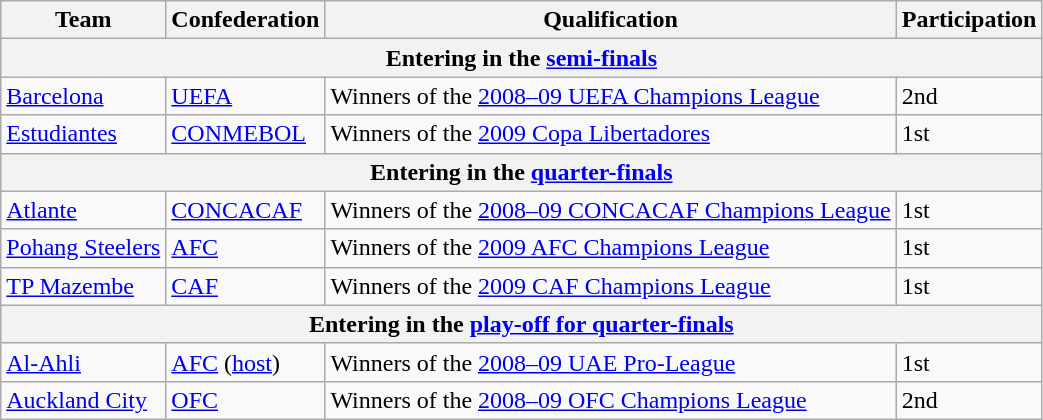<table class="wikitable">
<tr>
<th>Team</th>
<th>Confederation</th>
<th>Qualification</th>
<th>Participation</th>
</tr>
<tr>
<th colspan=4>Entering in the <a href='#'>semi-finals</a></th>
</tr>
<tr>
<td> <a href='#'>Barcelona</a></td>
<td><a href='#'>UEFA</a></td>
<td>Winners of the <a href='#'>2008–09 UEFA Champions League</a></td>
<td>2nd </td>
</tr>
<tr>
<td> <a href='#'>Estudiantes</a></td>
<td><a href='#'>CONMEBOL</a></td>
<td>Winners of the <a href='#'>2009 Copa Libertadores</a></td>
<td>1st</td>
</tr>
<tr>
<th colspan=4>Entering in the <a href='#'>quarter-finals</a></th>
</tr>
<tr>
<td> <a href='#'>Atlante</a></td>
<td><a href='#'>CONCACAF</a></td>
<td>Winners of the <a href='#'>2008–09 CONCACAF Champions League</a></td>
<td>1st</td>
</tr>
<tr>
<td> <a href='#'>Pohang Steelers</a></td>
<td><a href='#'>AFC</a></td>
<td>Winners of the <a href='#'>2009 AFC Champions League</a></td>
<td>1st</td>
</tr>
<tr>
<td> <a href='#'>TP Mazembe</a></td>
<td><a href='#'>CAF</a></td>
<td>Winners of the <a href='#'>2009 CAF Champions League</a></td>
<td>1st</td>
</tr>
<tr>
<th colspan=4>Entering in the <a href='#'>play-off for quarter-finals</a></th>
</tr>
<tr>
<td> <a href='#'>Al-Ahli</a></td>
<td><a href='#'>AFC</a> (<a href='#'>host</a>)</td>
<td>Winners of the <a href='#'>2008–09 UAE Pro-League</a></td>
<td>1st</td>
</tr>
<tr>
<td> <a href='#'>Auckland City</a></td>
<td><a href='#'>OFC</a></td>
<td>Winners of the <a href='#'>2008–09 OFC Champions League</a></td>
<td>2nd </td>
</tr>
</table>
